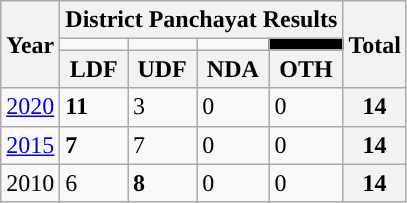<table class="wikitable">
<tr>
<th rowspan="3">Year</th>
<th colspan="4">District Panchayat Results</th>
<th rowspan="3">Total</th>
</tr>
<tr>
<td style="background:"></td>
<td style="background:"></td>
<td style="background:"></td>
<td style="background:black"></td>
</tr>
<tr>
<th>LDF</th>
<th>UDF</th>
<th>NDA</th>
<th>OTH</th>
</tr>
<tr>
<td><a href='#'>2020</a></td>
<td><strong>11</strong></td>
<td>3</td>
<td>0</td>
<td>0</td>
<th>14</th>
</tr>
<tr>
<td><a href='#'>2015</a></td>
<td><strong>7</strong></td>
<td>7</td>
<td>0</td>
<td>0</td>
<th>14</th>
</tr>
<tr>
<td>2010</td>
<td>6</td>
<td><strong>8</strong></td>
<td>0</td>
<td>0</td>
<th>14</th>
</tr>
</table>
